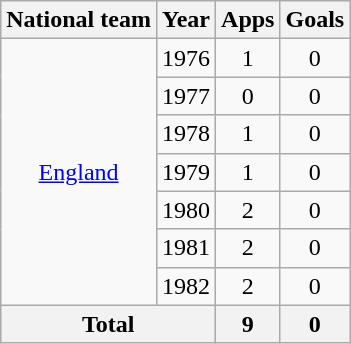<table class="wikitable" style="text-align:center">
<tr>
<th>National team</th>
<th>Year</th>
<th>Apps</th>
<th>Goals</th>
</tr>
<tr>
<td rowspan="7"><a href='#'>England</a></td>
<td>1976</td>
<td>1</td>
<td>0</td>
</tr>
<tr>
<td>1977</td>
<td>0</td>
<td>0</td>
</tr>
<tr>
<td>1978</td>
<td>1</td>
<td>0</td>
</tr>
<tr>
<td>1979</td>
<td>1</td>
<td>0</td>
</tr>
<tr>
<td>1980</td>
<td>2</td>
<td>0</td>
</tr>
<tr>
<td>1981</td>
<td>2</td>
<td>0</td>
</tr>
<tr>
<td>1982</td>
<td>2</td>
<td>0</td>
</tr>
<tr>
<th colspan="2">Total</th>
<th>9</th>
<th>0</th>
</tr>
</table>
